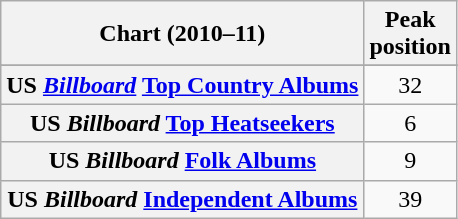<table class="wikitable sortable plainrowheaders">
<tr>
<th>Chart (2010–11)</th>
<th>Peak<br>position</th>
</tr>
<tr>
</tr>
<tr>
<th scope="row">US <em><a href='#'>Billboard</a></em> <a href='#'>Top Country Albums</a></th>
<td align="center">32</td>
</tr>
<tr>
<th scope="row">US <em>Billboard</em> <a href='#'>Top Heatseekers</a></th>
<td align="center">6</td>
</tr>
<tr>
<th scope="row">US <em>Billboard</em> <a href='#'>Folk Albums</a></th>
<td align="center">9</td>
</tr>
<tr>
<th scope="row">US <em>Billboard</em> <a href='#'>Independent Albums</a></th>
<td align="center">39</td>
</tr>
</table>
